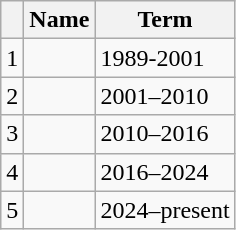<table class="wikitable sortable">
<tr>
<th></th>
<th>Name</th>
<th>Term</th>
</tr>
<tr>
<td align="center">1</td>
<td></td>
<td>1989-2001</td>
</tr>
<tr>
<td align="center">2</td>
<td></td>
<td>2001–2010</td>
</tr>
<tr>
<td align="center">3</td>
<td></td>
<td>2010–2016</td>
</tr>
<tr>
<td align="center">4</td>
<td></td>
<td>2016–2024</td>
</tr>
<tr>
<td align="center">5</td>
<td></td>
<td>2024–present</td>
</tr>
</table>
